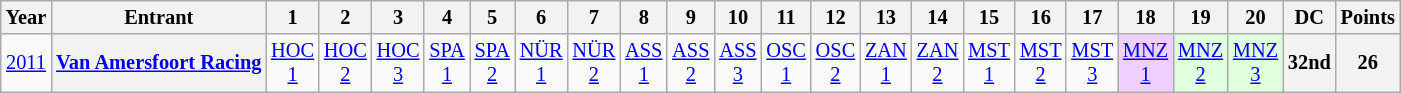<table class="wikitable" style="text-align:center; font-size:85%">
<tr>
<th>Year</th>
<th>Entrant</th>
<th>1</th>
<th>2</th>
<th>3</th>
<th>4</th>
<th>5</th>
<th>6</th>
<th>7</th>
<th>8</th>
<th>9</th>
<th>10</th>
<th>11</th>
<th>12</th>
<th>13</th>
<th>14</th>
<th>15</th>
<th>16</th>
<th>17</th>
<th>18</th>
<th>19</th>
<th>20</th>
<th>DC</th>
<th>Points</th>
</tr>
<tr>
<td><a href='#'>2011</a></td>
<th><a href='#'>Van Amersfoort Racing</a></th>
<td style="background:#;"><a href='#'>HOC<br>1</a><br></td>
<td style="background:#;"><a href='#'>HOC<br>2</a><br></td>
<td style="background:#;"><a href='#'>HOC<br>3</a><br></td>
<td style="background:#;"><a href='#'>SPA<br>1</a><br></td>
<td style="background:#;"><a href='#'>SPA<br>2</a><br></td>
<td style="background:#;"><a href='#'>NÜR<br>1</a><br></td>
<td style="background:#;"><a href='#'>NÜR<br>2</a><br></td>
<td style="background:#;"><a href='#'>ASS<br>1</a><br></td>
<td style="background:#;"><a href='#'>ASS<br>2</a><br></td>
<td style="background:#;"><a href='#'>ASS<br>3</a><br></td>
<td style="background:#;"><a href='#'>OSC<br>1</a><br></td>
<td style="background:#;"><a href='#'>OSC<br>2</a><br></td>
<td style="background:#;"><a href='#'>ZAN<br>1</a><br></td>
<td style="background:#;"><a href='#'>ZAN<br>2</a><br></td>
<td style="background:#;"><a href='#'>MST<br>1</a><br></td>
<td style="background:#;"><a href='#'>MST<br>2</a><br></td>
<td style="background:#;"><a href='#'>MST<br>3</a><br></td>
<td style="background:#efcfff;"><a href='#'>MNZ<br>1</a><br></td>
<td style="background:#dfffdf;"><a href='#'>MNZ<br>2</a><br></td>
<td style="background:#dfffdf;"><a href='#'>MNZ<br>3</a><br></td>
<th>32nd</th>
<th>26</th>
</tr>
</table>
